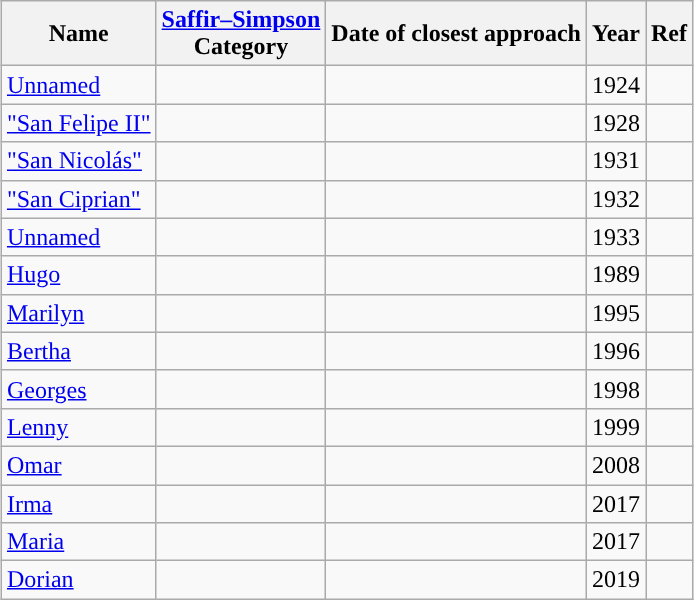<table class = "wikitable" style="margin:1em auto;">
<tr>
<th>Name</th>
<th><a href='#'>Saffir–Simpson</a><br>Category</th>
<th>Date of closest approach</th>
<th>Year</th>
<th>Ref</th>
</tr>
<tr>
<td><a href='#'>Unnamed</a></td>
<td></td>
<td></td>
<td>1924</td>
<td></td>
</tr>
<tr>
<td><a href='#'>"San Felipe II"</a></td>
<td></td>
<td></td>
<td>1928</td>
<td></td>
</tr>
<tr>
<td><a href='#'>"San Nicolás"</a></td>
<td></td>
<td></td>
<td>1931</td>
<td></td>
</tr>
<tr>
<td><a href='#'>"San Ciprian"</a></td>
<td></td>
<td></td>
<td>1932</td>
<td></td>
</tr>
<tr>
<td><a href='#'>Unnamed</a></td>
<td></td>
<td></td>
<td>1933</td>
<td></td>
</tr>
<tr>
<td><a href='#'>Hugo</a></td>
<td></td>
<td></td>
<td>1989</td>
<td></td>
</tr>
<tr>
<td><a href='#'>Marilyn</a></td>
<td></td>
<td></td>
<td>1995</td>
<td></td>
</tr>
<tr>
<td><a href='#'>Bertha</a></td>
<td></td>
<td></td>
<td>1996</td>
<td></td>
</tr>
<tr>
<td><a href='#'>Georges</a></td>
<td></td>
<td></td>
<td>1998</td>
<td></td>
</tr>
<tr>
<td><a href='#'>Lenny</a></td>
<td></td>
<td></td>
<td>1999</td>
<td></td>
</tr>
<tr>
<td><a href='#'>Omar</a></td>
<td></td>
<td></td>
<td>2008</td>
<td></td>
</tr>
<tr>
<td><a href='#'>Irma</a></td>
<td></td>
<td></td>
<td>2017</td>
<td></td>
</tr>
<tr>
<td><a href='#'>Maria</a></td>
<td></td>
<td></td>
<td>2017</td>
<td></td>
</tr>
<tr>
<td><a href='#'>Dorian</a></td>
<td></td>
<td></td>
<td>2019</td>
<td></td>
</tr>
</table>
